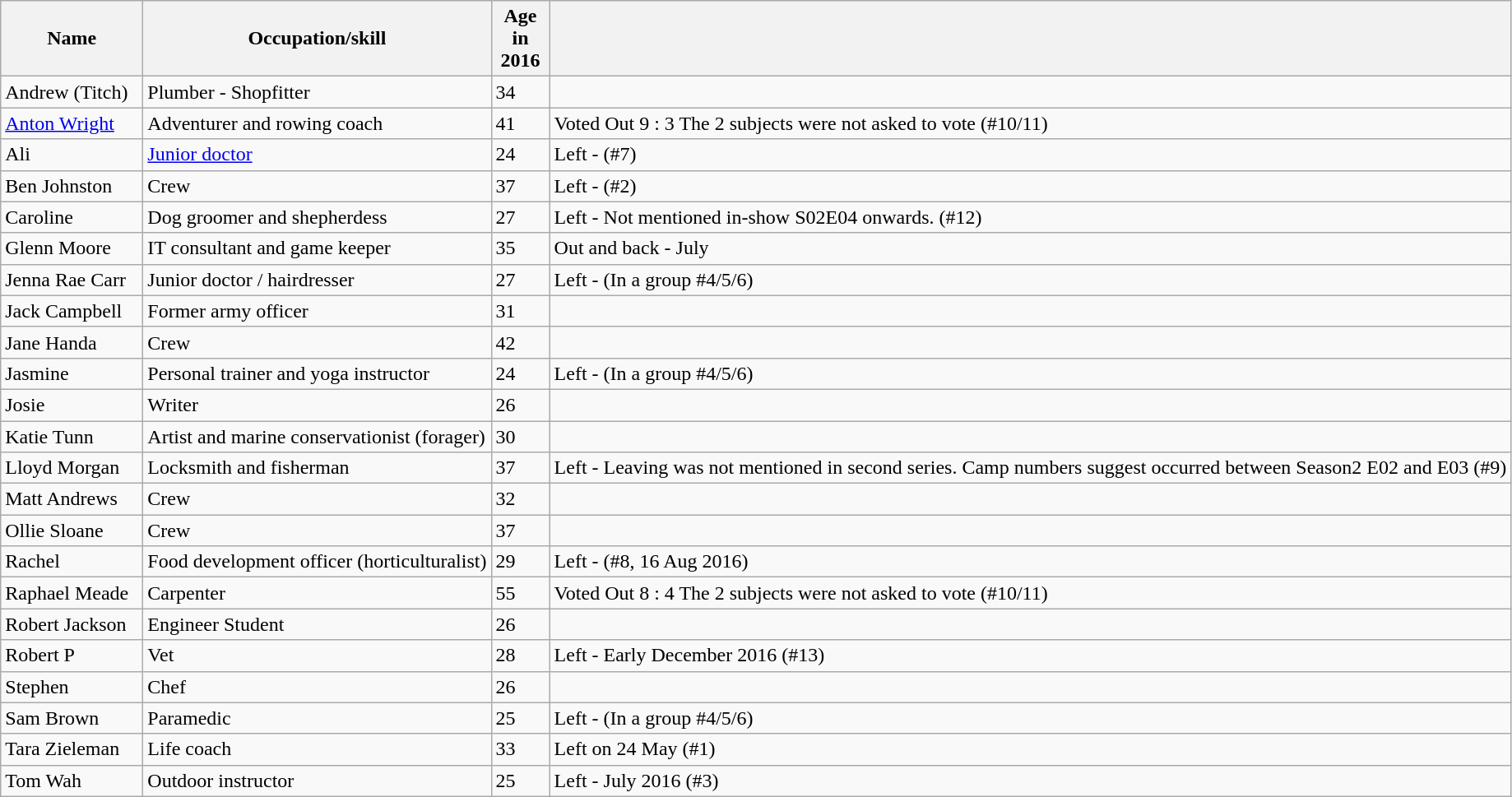<table class="wikitable">
<tr>
<th scope="col" style="width: 108px;">Name</th>
<th>Occupation/skill</th>
<th scope="col" style="width: 40px;">Age in 2016</th>
<th></th>
</tr>
<tr>
<td>Andrew (Titch)</td>
<td>Plumber - Shopfitter</td>
<td>34</td>
<td></td>
</tr>
<tr>
<td><a href='#'>Anton Wright</a></td>
<td>Adventurer and rowing coach</td>
<td>41</td>
<td>Voted Out 9 : 3  The 2 subjects were not asked to vote (#10/11)</td>
</tr>
<tr>
<td>Ali</td>
<td><a href='#'>Junior doctor</a></td>
<td>24</td>
<td>Left - (#7)</td>
</tr>
<tr>
<td>Ben Johnston</td>
<td>Crew</td>
<td>37</td>
<td>Left - (#2)</td>
</tr>
<tr>
<td>Caroline</td>
<td>Dog groomer and shepherdess</td>
<td>27</td>
<td>Left - Not mentioned in-show S02E04 onwards. (#12)</td>
</tr>
<tr>
<td>Glenn Moore</td>
<td>IT consultant and game keeper</td>
<td>35</td>
<td>Out and back - July</td>
</tr>
<tr>
<td>Jenna Rae Carr</td>
<td>Junior doctor / hairdresser</td>
<td>27</td>
<td>Left - (In a group #4/5/6)</td>
</tr>
<tr>
<td>Jack Campbell</td>
<td>Former army officer</td>
<td>31</td>
<td></td>
</tr>
<tr>
<td>Jane Handa</td>
<td>Crew</td>
<td>42</td>
<td></td>
</tr>
<tr>
<td>Jasmine</td>
<td>Personal trainer and yoga instructor</td>
<td>24</td>
<td>Left - (In a group #4/5/6)</td>
</tr>
<tr>
<td>Josie</td>
<td>Writer</td>
<td>26</td>
<td></td>
</tr>
<tr>
<td>Katie Tunn</td>
<td>Artist and marine conservationist (forager)</td>
<td>30</td>
<td></td>
</tr>
<tr>
<td>Lloyd Morgan</td>
<td>Locksmith and fisherman</td>
<td>37</td>
<td>Left - Leaving was not mentioned in second series. Camp numbers suggest occurred between Season2 E02 and E03 (#9)</td>
</tr>
<tr>
<td>Matt Andrews</td>
<td>Crew</td>
<td>32</td>
<td></td>
</tr>
<tr>
<td>Ollie Sloane</td>
<td>Crew</td>
<td>37</td>
<td></td>
</tr>
<tr>
<td>Rachel</td>
<td>Food development officer (horticulturalist)</td>
<td>29</td>
<td>Left - (#8, 16 Aug 2016)</td>
</tr>
<tr>
<td>Raphael Meade</td>
<td>Carpenter</td>
<td>55</td>
<td>Voted Out 8 : 4  The 2 subjects were not asked to vote (#10/11)</td>
</tr>
<tr>
<td>Robert Jackson</td>
<td>Engineer Student</td>
<td>26</td>
<td></td>
</tr>
<tr>
<td>Robert P</td>
<td>Vet</td>
<td>28</td>
<td>Left - Early December 2016 (#13)</td>
</tr>
<tr>
<td>Stephen</td>
<td>Chef</td>
<td>26</td>
<td></td>
</tr>
<tr>
<td>Sam Brown</td>
<td>Paramedic</td>
<td>25</td>
<td>Left - (In a group #4/5/6)</td>
</tr>
<tr>
<td>Tara Zieleman</td>
<td>Life coach</td>
<td>33</td>
<td>Left on 24 May (#1)</td>
</tr>
<tr>
<td>Tom Wah</td>
<td>Outdoor instructor</td>
<td>25</td>
<td>Left - July 2016 (#3)</td>
</tr>
</table>
